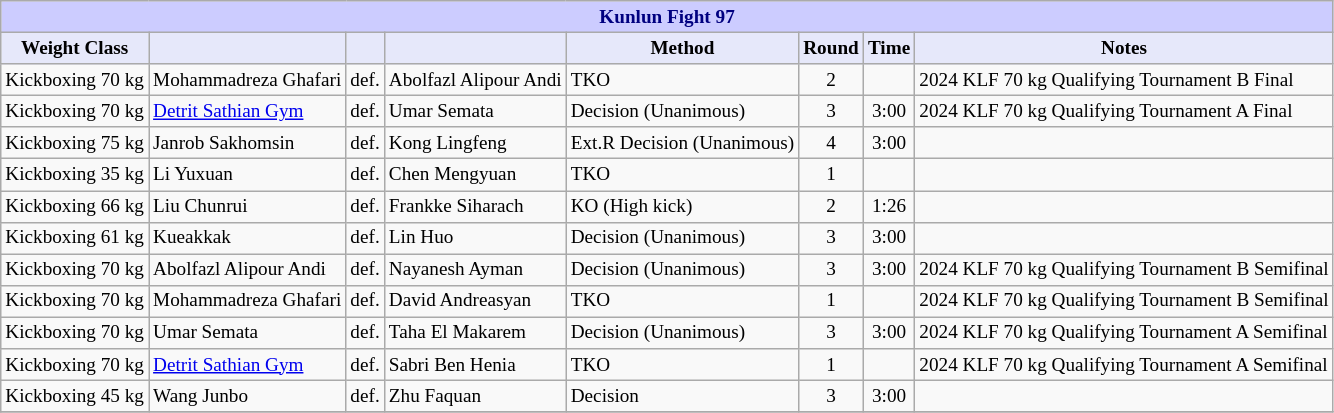<table class="wikitable" style="font-size: 80%;">
<tr>
<th colspan="8" style="background-color: #ccf; color: #000080; text-align: center;"><strong>Kunlun Fight 97</strong></th>
</tr>
<tr>
<th colspan="1" style="background-color: #E6E8FA; color: #000000; text-align: center;">Weight Class</th>
<th colspan="1" style="background-color: #E6E8FA; color: #000000; text-align: center;"></th>
<th colspan="1" style="background-color: #E6E8FA; color: #000000; text-align: center;"></th>
<th colspan="1" style="background-color: #E6E8FA; color: #000000; text-align: center;"></th>
<th colspan="1" style="background-color: #E6E8FA; color: #000000; text-align: center;">Method</th>
<th colspan="1" style="background-color: #E6E8FA; color: #000000; text-align: center;">Round</th>
<th colspan="1" style="background-color: #E6E8FA; color: #000000; text-align: center;">Time</th>
<th colspan="1" style="background-color: #E6E8FA; color: #000000; text-align: center;">Notes</th>
</tr>
<tr>
<td>Kickboxing 70 kg</td>
<td> Mohammadreza Ghafari</td>
<td align=center>def.</td>
<td> Abolfazl Alipour Andi</td>
<td>TKO</td>
<td align=center>2</td>
<td align=center></td>
<td>2024 KLF 70 kg Qualifying Tournament B Final</td>
</tr>
<tr>
<td>Kickboxing 70 kg</td>
<td> <a href='#'>Detrit Sathian Gym</a></td>
<td align=center>def.</td>
<td> Umar Semata</td>
<td>Decision (Unanimous)</td>
<td align=center>3</td>
<td align=center>3:00</td>
<td>2024 KLF 70 kg Qualifying Tournament A Final</td>
</tr>
<tr>
<td>Kickboxing 75 kg</td>
<td> Janrob Sakhomsin</td>
<td align=center>def.</td>
<td> Kong Lingfeng</td>
<td>Ext.R Decision (Unanimous)</td>
<td align=center>4</td>
<td align=center>3:00</td>
<td></td>
</tr>
<tr>
<td>Kickboxing 35 kg</td>
<td> Li Yuxuan</td>
<td align=center>def.</td>
<td> Chen Mengyuan</td>
<td>TKO</td>
<td align=center>1</td>
<td align=center></td>
<td></td>
</tr>
<tr>
<td>Kickboxing 66 kg</td>
<td> Liu Chunrui</td>
<td align=center>def.</td>
<td> Frankke Siharach</td>
<td>KO (High kick)</td>
<td align=center>2</td>
<td align=center>1:26</td>
<td></td>
</tr>
<tr>
<td>Kickboxing 61 kg</td>
<td> Kueakkak</td>
<td align=center>def.</td>
<td> Lin Huo</td>
<td>Decision (Unanimous)</td>
<td align=center>3</td>
<td align=center>3:00</td>
<td></td>
</tr>
<tr>
<td>Kickboxing 70 kg</td>
<td> Abolfazl Alipour Andi</td>
<td align=center>def.</td>
<td> Nayanesh Ayman</td>
<td>Decision (Unanimous)</td>
<td align=center>3</td>
<td align=center>3:00</td>
<td>2024 KLF 70 kg Qualifying Tournament B Semifinal</td>
</tr>
<tr>
<td>Kickboxing 70 kg</td>
<td> Mohammadreza Ghafari</td>
<td align=center>def.</td>
<td> David Andreasyan</td>
<td>TKO</td>
<td align=center>1</td>
<td align=center></td>
<td>2024 KLF 70 kg Qualifying Tournament B Semifinal</td>
</tr>
<tr>
<td>Kickboxing 70 kg</td>
<td> Umar Semata</td>
<td align=center>def.</td>
<td> Taha El Makarem</td>
<td>Decision (Unanimous)</td>
<td align=center>3</td>
<td align=center>3:00</td>
<td>2024 KLF 70 kg Qualifying Tournament A Semifinal</td>
</tr>
<tr>
<td>Kickboxing 70 kg</td>
<td> <a href='#'>Detrit Sathian Gym</a></td>
<td align=center>def.</td>
<td> Sabri Ben Henia</td>
<td>TKO</td>
<td align=center>1</td>
<td align=center></td>
<td>2024 KLF 70 kg Qualifying Tournament A Semifinal</td>
</tr>
<tr>
<td>Kickboxing 45 kg</td>
<td> Wang Junbo</td>
<td align=center>def.</td>
<td> Zhu Faquan</td>
<td>Decision</td>
<td align=center>3</td>
<td align=center>3:00</td>
<td></td>
</tr>
<tr>
</tr>
</table>
